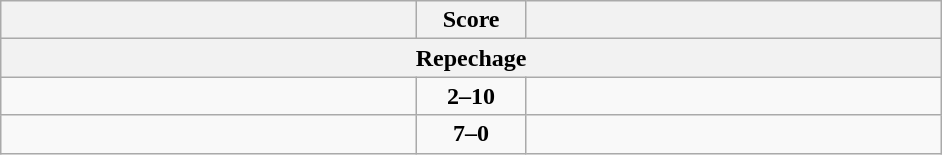<table class="wikitable" style="text-align: left;">
<tr>
<th align="right" width="270"></th>
<th width="65">Score</th>
<th align="left" width="270"></th>
</tr>
<tr>
<th colspan="3">Repechage</th>
</tr>
<tr>
<td></td>
<td align=center><strong>2–10</strong></td>
<td><strong></strong></td>
</tr>
<tr>
<td><strong></strong></td>
<td align=center><strong>7–0</strong></td>
<td></td>
</tr>
</table>
